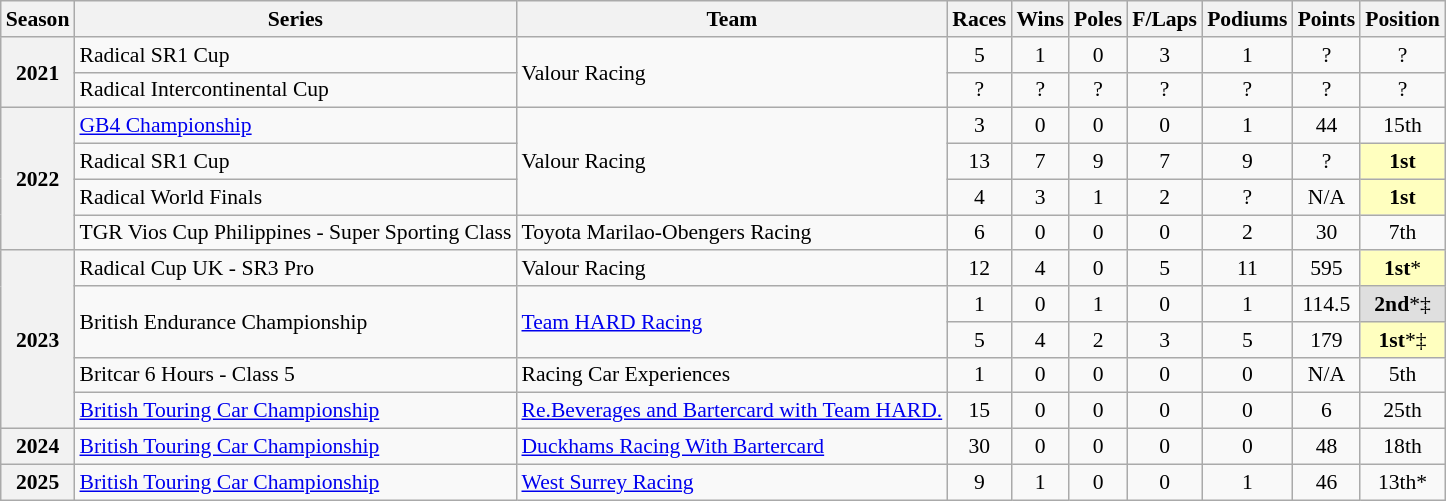<table class="wikitable" style="font-size: 90%; text-align:center">
<tr>
<th>Season</th>
<th>Series</th>
<th>Team</th>
<th>Races</th>
<th>Wins</th>
<th>Poles</th>
<th>F/Laps</th>
<th>Podiums</th>
<th>Points</th>
<th>Position</th>
</tr>
<tr>
<th rowspan=2>2021</th>
<td align=left>Radical SR1 Cup</td>
<td rowspan=2 align=left>Valour Racing</td>
<td>5</td>
<td>1</td>
<td>0</td>
<td>3</td>
<td>1</td>
<td>?</td>
<td>?</td>
</tr>
<tr>
<td align=left>Radical Intercontinental Cup</td>
<td>?</td>
<td>?</td>
<td>?</td>
<td>?</td>
<td>?</td>
<td>?</td>
<td>?</td>
</tr>
<tr>
<th rowspan=4>2022</th>
<td align=left nowrap><a href='#'>GB4 Championship</a></td>
<td rowspan=3 align=left>Valour Racing</td>
<td>3</td>
<td>0</td>
<td>0</td>
<td>0</td>
<td>1</td>
<td>44</td>
<td>15th</td>
</tr>
<tr>
<td align=left>Radical SR1 Cup</td>
<td>13</td>
<td>7</td>
<td>9</td>
<td>7</td>
<td>9</td>
<td>?</td>
<td style="background:#FFFFBF;"><strong>1st</strong></td>
</tr>
<tr>
<td align=left>Radical World Finals</td>
<td>4</td>
<td>3</td>
<td>1</td>
<td>2</td>
<td>?</td>
<td>N/A</td>
<td style="background:#FFFFBF;"><strong>1st</strong></td>
</tr>
<tr>
<td align=left nowrap>TGR Vios Cup Philippines - Super Sporting Class</td>
<td align=left>Toyota Marilao-Obengers Racing</td>
<td>6</td>
<td>0</td>
<td>0</td>
<td>0</td>
<td>2</td>
<td>30</td>
<td>7th</td>
</tr>
<tr>
<th rowspan=5>2023</th>
<td align=left>Radical Cup UK - SR3 Pro</td>
<td align=left>Valour Racing</td>
<td>12</td>
<td>4</td>
<td>0</td>
<td>5</td>
<td>11</td>
<td>595</td>
<td style="background:#FFFFBF;"><strong>1st</strong>*</td>
</tr>
<tr>
<td rowspan=2 align=left>British Endurance Championship</td>
<td rowspan=2 align=left><a href='#'>Team HARD Racing</a></td>
<td>1</td>
<td>0</td>
<td>1</td>
<td>0</td>
<td>1</td>
<td>114.5</td>
<td style="background:#DFDFDF;"><strong>2nd</strong>*‡</td>
</tr>
<tr>
<td>5</td>
<td>4</td>
<td>2</td>
<td>3</td>
<td>5</td>
<td>179</td>
<td style="background:#FFFFBF;"><strong>1st</strong>*‡</td>
</tr>
<tr>
<td align=left>Britcar 6 Hours - Class 5</td>
<td align=left>Racing Car Experiences</td>
<td>1</td>
<td>0</td>
<td>0</td>
<td>0</td>
<td>0</td>
<td>N/A</td>
<td>5th</td>
</tr>
<tr>
<td align=left nowrap><a href='#'>British Touring Car Championship</a></td>
<td align=left nowrap><a href='#'>Re.Beverages and Bartercard with Team HARD.</a></td>
<td>15</td>
<td>0</td>
<td>0</td>
<td>0</td>
<td>0</td>
<td>6</td>
<td>25th</td>
</tr>
<tr>
<th>2024</th>
<td align=left><a href='#'>British Touring Car Championship</a></td>
<td align=left><a href='#'>Duckhams Racing With Bartercard</a></td>
<td>30</td>
<td>0</td>
<td>0</td>
<td>0</td>
<td>0</td>
<td>48</td>
<td>18th</td>
</tr>
<tr>
<th>2025</th>
<td align=left><a href='#'>British Touring Car Championship</a></td>
<td align=left><a href='#'>West Surrey Racing</a></td>
<td>9</td>
<td>1</td>
<td>0</td>
<td>0</td>
<td>1</td>
<td>46</td>
<td>13th*</td>
</tr>
</table>
